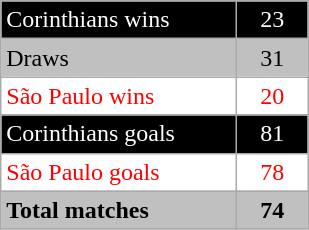<table class="wikitable">
<tr>
<td style="color:#ffffff; background:#000000" width=150>Corinthians wins</td>
<td style="color:#ffffff; background:#000000" align="center" width=40>23</td>
</tr>
<tr>
<td style="color:#000000; background:#c0c0c0">Draws</td>
<td style="color:#000000; background:#c0c0c0" align="center">31</td>
</tr>
<tr>
<td style="color:#FF0000; background:#ffffff">São Paulo wins</td>
<td style="color:#FF0000; background:#ffffff" align="center">20</td>
</tr>
<tr>
<td style="color:#ffffff; background:#000000" width=150>Corinthians goals</td>
<td style="color:#ffffff; background:#000000" align="center">81</td>
</tr>
<tr>
<td style="color:#FF0000; background:#ffffff">São Paulo goals</td>
<td style="color:#FF0000; background:#ffffff" align="center">78</td>
</tr>
<tr>
<td style="color:#000000; background:#c0c0c0"><strong>Total matches</strong></td>
<td style="color:#000000; background:#c0c0c0" align="center"><strong>74</strong></td>
</tr>
</table>
